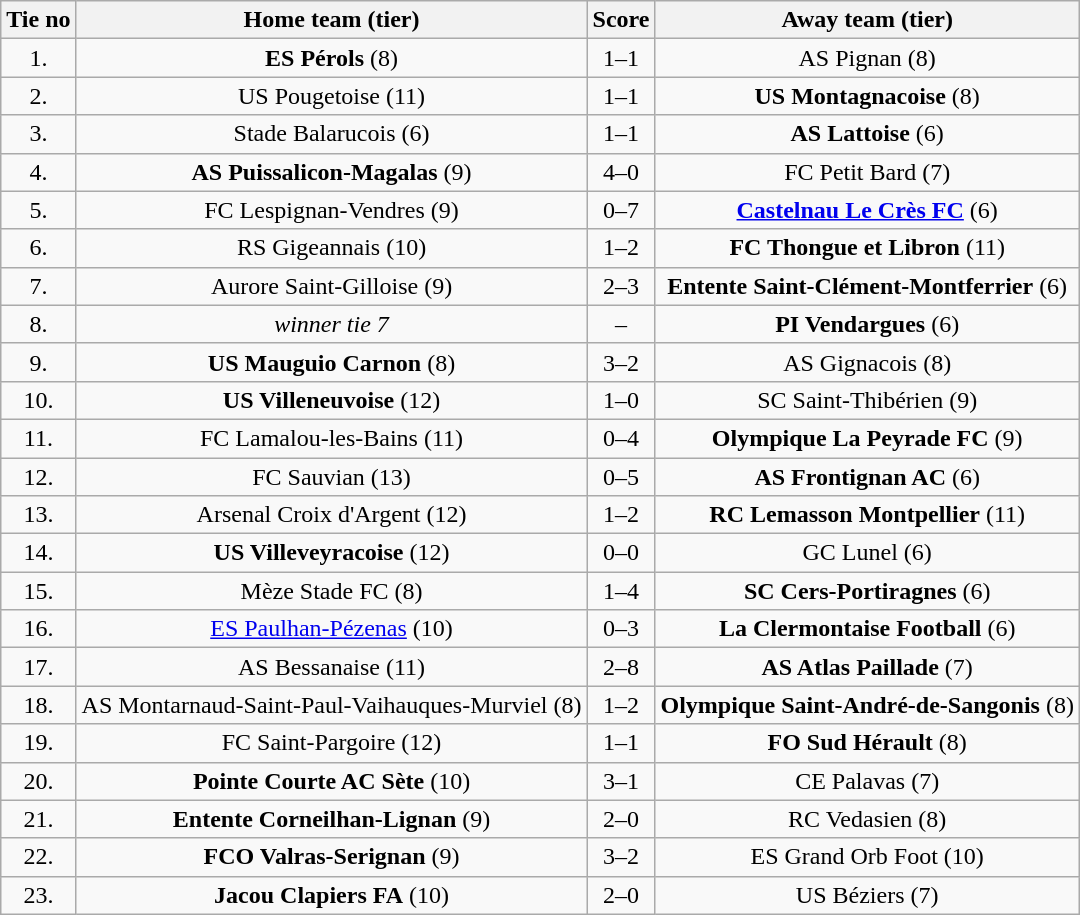<table class="wikitable" style="text-align: center">
<tr>
<th>Tie no</th>
<th>Home team (tier)</th>
<th>Score</th>
<th>Away team (tier)</th>
</tr>
<tr>
<td>1.</td>
<td><strong>ES Pérols</strong> (8)</td>
<td>1–1 </td>
<td>AS Pignan (8)</td>
</tr>
<tr>
<td>2.</td>
<td>US Pougetoise (11)</td>
<td>1–1 </td>
<td><strong>US Montagnacoise</strong> (8)</td>
</tr>
<tr>
<td>3.</td>
<td>Stade Balarucois (6)</td>
<td>1–1 </td>
<td><strong>AS Lattoise</strong> (6)</td>
</tr>
<tr>
<td>4.</td>
<td><strong>AS Puissalicon-Magalas</strong> (9)</td>
<td>4–0</td>
<td>FC Petit Bard (7)</td>
</tr>
<tr>
<td>5.</td>
<td>FC Lespignan-Vendres (9)</td>
<td>0–7</td>
<td><strong><a href='#'>Castelnau Le Crès FC</a></strong> (6)</td>
</tr>
<tr>
<td>6.</td>
<td>RS Gigeannais (10)</td>
<td>1–2</td>
<td><strong>FC Thongue et Libron</strong> (11)</td>
</tr>
<tr>
<td>7.</td>
<td>Aurore Saint-Gilloise (9)</td>
<td>2–3</td>
<td><strong>Entente Saint-Clément-Montferrier</strong> (6)</td>
</tr>
<tr>
<td>8.</td>
<td><em>winner tie 7</em></td>
<td>–</td>
<td><strong>PI Vendargues</strong> (6)</td>
</tr>
<tr>
<td>9.</td>
<td><strong>US Mauguio Carnon</strong> (8)</td>
<td>3–2</td>
<td>AS Gignacois (8)</td>
</tr>
<tr>
<td>10.</td>
<td><strong>US Villeneuvoise</strong> (12)</td>
<td>1–0</td>
<td>SC Saint-Thibérien (9)</td>
</tr>
<tr>
<td>11.</td>
<td>FC Lamalou-les-Bains (11)</td>
<td>0–4</td>
<td><strong>Olympique La Peyrade FC</strong> (9)</td>
</tr>
<tr>
<td>12.</td>
<td>FC Sauvian (13)</td>
<td>0–5</td>
<td><strong>AS Frontignan AC</strong> (6)</td>
</tr>
<tr>
<td>13.</td>
<td>Arsenal Croix d'Argent (12)</td>
<td>1–2</td>
<td><strong>RC Lemasson Montpellier</strong> (11)</td>
</tr>
<tr>
<td>14.</td>
<td><strong>US Villeveyracoise</strong> (12)</td>
<td>0–0 </td>
<td>GC Lunel (6)</td>
</tr>
<tr>
<td>15.</td>
<td>Mèze Stade FC (8)</td>
<td>1–4</td>
<td><strong>SC Cers-Portiragnes</strong> (6)</td>
</tr>
<tr>
<td>16.</td>
<td><a href='#'>ES Paulhan-Pézenas</a> (10)</td>
<td>0–3</td>
<td><strong>La Clermontaise Football</strong> (6)</td>
</tr>
<tr>
<td>17.</td>
<td>AS Bessanaise (11)</td>
<td>2–8</td>
<td><strong>AS Atlas Paillade</strong> (7)</td>
</tr>
<tr>
<td>18.</td>
<td>AS Montarnaud-Saint-Paul-Vaihauques-Murviel (8)</td>
<td>1–2</td>
<td><strong>Olympique Saint-André-de-Sangonis</strong> (8)</td>
</tr>
<tr>
<td>19.</td>
<td>FC Saint-Pargoire (12)</td>
<td>1–1 </td>
<td><strong>FO Sud Hérault</strong> (8)</td>
</tr>
<tr>
<td>20.</td>
<td><strong>Pointe Courte AC Sète</strong> (10)</td>
<td>3–1</td>
<td>CE Palavas (7)</td>
</tr>
<tr>
<td>21.</td>
<td><strong>Entente Corneilhan-Lignan</strong> (9)</td>
<td>2–0</td>
<td>RC Vedasien (8)</td>
</tr>
<tr>
<td>22.</td>
<td><strong>FCO Valras-Serignan</strong> (9)</td>
<td>3–2</td>
<td>ES Grand Orb Foot (10)</td>
</tr>
<tr>
<td>23.</td>
<td><strong>Jacou Clapiers FA</strong> (10)</td>
<td>2–0</td>
<td>US Béziers (7)</td>
</tr>
</table>
